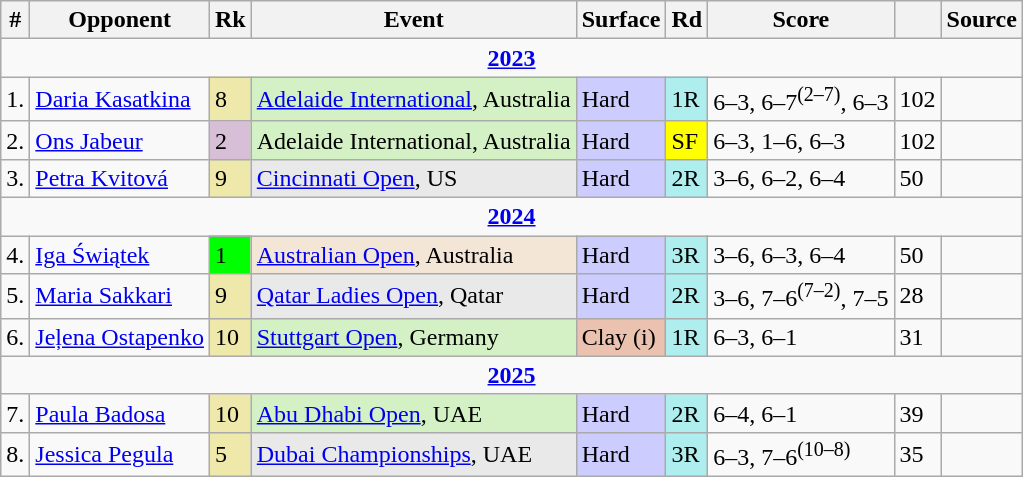<table class="wikitable sortable">
<tr>
<th class=unsortable>#</th>
<th>Opponent</th>
<th>Rk</th>
<th>Event</th>
<th>Surface</th>
<th>Rd</th>
<th class=unsortable>Score</th>
<th class=unsortable></th>
<th class=unsortable>Source</th>
</tr>
<tr>
<td colspan="9" style="text-align:center"><strong><a href='#'>2023</a></strong></td>
</tr>
<tr>
<td>1.</td>
<td> <a href='#'>Daria Kasatkina</a></td>
<td bgcolor="eee8AA">8</td>
<td bgcolor="d4f1c5"><a href='#'>Adelaide International</a>, Australia</td>
<td bgcolor="ccccff">Hard</td>
<td bgcolor="afeeee">1R</td>
<td>6–3, 6–7<sup>(2–7)</sup>, 6–3</td>
<td>102</td>
<td></td>
</tr>
<tr>
<td>2.</td>
<td> <a href='#'>Ons Jabeur</a></td>
<td bgcolor="thistle">2</td>
<td bgcolor="d4f1c5">Adelaide International, Australia</td>
<td bgcolor="ccccff">Hard</td>
<td bgcolor="yellow">SF</td>
<td>6–3, 1–6, 6–3</td>
<td>102</td>
<td></td>
</tr>
<tr>
<td>3.</td>
<td> <a href='#'>Petra Kvitová</a></td>
<td bgcolor=eee8aa>9</td>
<td bgcolor=e9e9e9><a href='#'>Cincinnati Open</a>, US</td>
<td bgcolor=#ccf>Hard</td>
<td bgcolor=afeeee>2R</td>
<td>3–6, 6–2, 6–4</td>
<td>50</td>
<td></td>
</tr>
<tr>
<td colspan="9" style="text-align:center"><strong><a href='#'>2024</a></strong></td>
</tr>
<tr>
<td>4.</td>
<td> <a href='#'>Iga Świątek</a></td>
<td bgcolor=lime>1</td>
<td bgcolor=f3e6d7><a href='#'>Australian Open</a>, Australia</td>
<td bgcolor=#ccf>Hard</td>
<td bgcolor=afeeee>3R</td>
<td>3–6, 6–3, 6–4</td>
<td>50</td>
<td></td>
</tr>
<tr>
<td>5.</td>
<td> <a href='#'>Maria Sakkari</a></td>
<td bgcolor=eee8aa>9</td>
<td bgcolor=e9e9e9><a href='#'>Qatar Ladies Open</a>, Qatar</td>
<td bgcolor=#ccf>Hard</td>
<td bgcolor=afeeee>2R</td>
<td>3–6, 7–6<sup>(7–2)</sup>, 7–5</td>
<td>28</td>
<td></td>
</tr>
<tr>
<td>6.</td>
<td> <a href='#'>Jeļena Ostapenko</a></td>
<td bgcolor=eee8AA>10</td>
<td bgcolor=d4f1c5><a href='#'>Stuttgart Open</a>, Germany</td>
<td bgcolor=ebc2af>Clay (i)</td>
<td bgcolor=afeeee>1R</td>
<td>6–3, 6–1</td>
<td>31</td>
<td></td>
</tr>
<tr>
<td colspan="9" style="text-align:center"><strong><a href='#'>2025</a></strong></td>
</tr>
<tr>
<td>7.</td>
<td> <a href='#'>Paula Badosa</a></td>
<td bgcolor="eee8AA">10</td>
<td bgcolor="d4f1c5"><a href='#'>Abu Dhabi Open</a>, UAE</td>
<td bgcolor="ccccff">Hard</td>
<td bgcolor="afeeee">2R</td>
<td>6–4, 6–1</td>
<td>39</td>
<td></td>
</tr>
<tr>
<td>8.</td>
<td> <a href='#'>Jessica Pegula</a></td>
<td bgcolor="eee8AA">5</td>
<td bgcolor="e9e9e9"><a href='#'>Dubai Championships</a>, UAE</td>
<td bgcolor="ccccff">Hard</td>
<td bgcolor="afeeee">3R</td>
<td>6–3, 7–6<sup>(10–8)</sup></td>
<td>35</td>
<td></td>
</tr>
</table>
